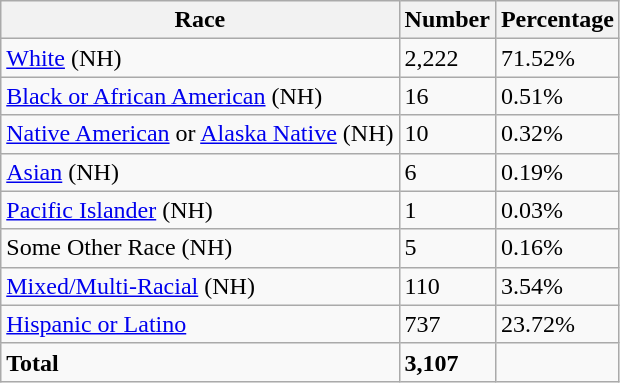<table class="wikitable">
<tr>
<th>Race</th>
<th>Number</th>
<th>Percentage</th>
</tr>
<tr>
<td><a href='#'>White</a> (NH)</td>
<td>2,222</td>
<td>71.52%</td>
</tr>
<tr>
<td><a href='#'>Black or African American</a> (NH)</td>
<td>16</td>
<td>0.51%</td>
</tr>
<tr>
<td><a href='#'>Native American</a> or <a href='#'>Alaska Native</a> (NH)</td>
<td>10</td>
<td>0.32%</td>
</tr>
<tr>
<td><a href='#'>Asian</a> (NH)</td>
<td>6</td>
<td>0.19%</td>
</tr>
<tr>
<td><a href='#'>Pacific Islander</a> (NH)</td>
<td>1</td>
<td>0.03%</td>
</tr>
<tr>
<td>Some Other Race (NH)</td>
<td>5</td>
<td>0.16%</td>
</tr>
<tr>
<td><a href='#'>Mixed/Multi-Racial</a> (NH)</td>
<td>110</td>
<td>3.54%</td>
</tr>
<tr>
<td><a href='#'>Hispanic or Latino</a></td>
<td>737</td>
<td>23.72%</td>
</tr>
<tr>
<td><strong>Total</strong></td>
<td><strong>3,107</strong></td>
<td></td>
</tr>
</table>
